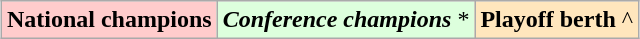<table class="wikitable" style="margin:1em auto;">
<tr>
<td bgcolor="#FFCCCC"><strong>National champions</strong> </td>
<td bgcolor="#ddffdd"><strong><em>Conference champions</em></strong> *</td>
<td bgcolor="#ffe6bd"><strong>Playoff berth</strong> ^</td>
</tr>
</table>
